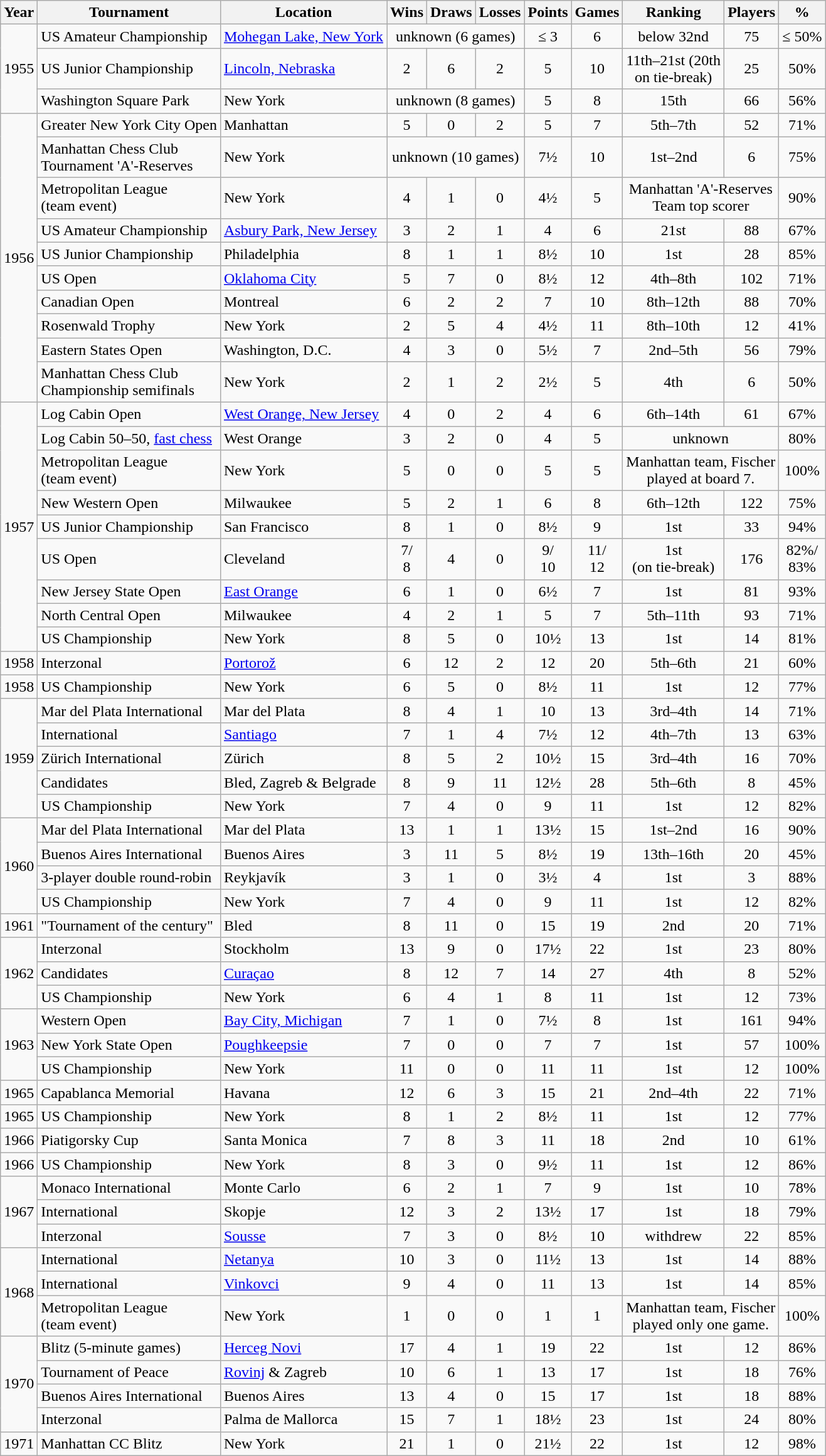<table class="wikitable" style="text-align:center">
<tr>
<th>Year</th>
<th>Tournament</th>
<th>Location</th>
<th>Wins</th>
<th>Draws</th>
<th>Losses</th>
<th>Points</th>
<th>Games</th>
<th>Ranking</th>
<th>Players</th>
<th>%</th>
</tr>
<tr>
<td rowspan=3>1955</td>
<td align=left>US Amateur Championship</td>
<td align=left><a href='#'>Mohegan Lake, New York</a></td>
<td colspan=3 align=center>unknown (6 games)</td>
<td>≤ 3</td>
<td>6</td>
<td>below 32nd</td>
<td>75</td>
<td>≤ 50%</td>
</tr>
<tr>
<td align=left>US Junior Championship</td>
<td align=left><a href='#'>Lincoln, Nebraska</a></td>
<td>2</td>
<td>6</td>
<td>2</td>
<td>5</td>
<td>10</td>
<td>11th–21st (20th<br> on tie-break)</td>
<td>25</td>
<td>50%</td>
</tr>
<tr>
<td align=left>Washington Square Park</td>
<td align=left>New York</td>
<td colspan=3 align=center>unknown (8 games)</td>
<td>5</td>
<td>8</td>
<td>15th</td>
<td>66</td>
<td>56%</td>
</tr>
<tr>
<td rowspan=10>1956</td>
<td align=left>Greater New York City Open</td>
<td align=left>Manhattan</td>
<td>5</td>
<td>0</td>
<td>2</td>
<td>5</td>
<td>7</td>
<td>5th–7th</td>
<td>52</td>
<td>71%</td>
</tr>
<tr>
<td align=left>Manhattan Chess Club <br>Tournament 'A'-Reserves</td>
<td align=left>New York</td>
<td colspan=3 align=center>unknown (10 games)</td>
<td>7½</td>
<td>10</td>
<td>1st–2nd</td>
<td>6</td>
<td>75%</td>
</tr>
<tr>
<td align=left>Metropolitan League<br> (team event)</td>
<td align=left>New York</td>
<td>4</td>
<td>1</td>
<td>0</td>
<td>4½</td>
<td>5</td>
<td colspan=2 align=center>Manhattan 'A'-Reserves<br>Team top scorer</td>
<td>90%</td>
</tr>
<tr>
<td align=left>US Amateur Championship</td>
<td align=left><a href='#'>Asbury Park, New Jersey</a></td>
<td>3</td>
<td>2</td>
<td>1</td>
<td>4</td>
<td>6</td>
<td>21st</td>
<td>88</td>
<td>67%</td>
</tr>
<tr>
<td align=left>US Junior Championship</td>
<td align=left>Philadelphia</td>
<td>8</td>
<td>1</td>
<td>1</td>
<td>8½</td>
<td>10</td>
<td>1st</td>
<td>28</td>
<td>85%</td>
</tr>
<tr>
<td align=left>US Open</td>
<td align=left><a href='#'>Oklahoma City</a></td>
<td>5</td>
<td>7</td>
<td>0</td>
<td>8½</td>
<td>12</td>
<td>4th–8th</td>
<td>102</td>
<td>71%</td>
</tr>
<tr>
<td align=left>Canadian Open</td>
<td align=left>Montreal</td>
<td>6</td>
<td>2</td>
<td>2</td>
<td>7</td>
<td>10</td>
<td>8th–12th</td>
<td>88</td>
<td>70%</td>
</tr>
<tr>
<td align=left>Rosenwald Trophy</td>
<td align=left>New York</td>
<td>2</td>
<td>5</td>
<td>4</td>
<td>4½</td>
<td>11</td>
<td>8th–10th</td>
<td>12</td>
<td>41%</td>
</tr>
<tr>
<td align=left>Eastern States Open</td>
<td align=left>Washington, D.C.</td>
<td>4</td>
<td>3</td>
<td>0</td>
<td>5½</td>
<td>7</td>
<td>2nd–5th</td>
<td>56</td>
<td>79%</td>
</tr>
<tr>
<td align=left>Manhattan Chess Club<br> Championship semifinals</td>
<td align=left>New York</td>
<td>2</td>
<td>1</td>
<td>2</td>
<td>2½</td>
<td>5</td>
<td>4th</td>
<td>6</td>
<td>50%</td>
</tr>
<tr>
<td rowspan=9>1957</td>
<td align=left>Log Cabin Open</td>
<td align=left><a href='#'>West Orange, New Jersey</a></td>
<td>4</td>
<td>0</td>
<td>2</td>
<td>4</td>
<td>6</td>
<td>6th–14th</td>
<td>61</td>
<td>67%</td>
</tr>
<tr>
<td align=left>Log Cabin 50–50, <a href='#'>fast chess</a></td>
<td align=left>West Orange</td>
<td>3</td>
<td>2</td>
<td>0</td>
<td>4</td>
<td>5</td>
<td colspan=2 align=center>unknown</td>
<td>80%</td>
</tr>
<tr>
<td align=left>Metropolitan League<br> (team event)</td>
<td align=left>New York</td>
<td>5</td>
<td>0</td>
<td>0</td>
<td>5</td>
<td>5</td>
<td colspan=2 align=center>Manhattan team, Fischer<br>played at board 7.</td>
<td>100%</td>
</tr>
<tr>
<td align=left>New Western Open</td>
<td align=left>Milwaukee</td>
<td>5</td>
<td>2</td>
<td>1</td>
<td>6</td>
<td>8</td>
<td>6th–12th</td>
<td>122</td>
<td>75%</td>
</tr>
<tr>
<td align=left>US Junior Championship</td>
<td align=left>San Francisco</td>
<td>8</td>
<td>1</td>
<td>0</td>
<td>8½</td>
<td>9</td>
<td>1st</td>
<td>33</td>
<td>94%</td>
</tr>
<tr>
<td align=left>US Open</td>
<td align=left>Cleveland</td>
<td>7/<br>8</td>
<td>4</td>
<td>0</td>
<td>9/<br>10</td>
<td>11/<br>12</td>
<td>1st<br> (on tie-break)</td>
<td>176</td>
<td>82%/<br>83%</td>
</tr>
<tr>
<td align=left>New Jersey State Open</td>
<td align=left><a href='#'>East Orange</a></td>
<td>6</td>
<td>1</td>
<td>0</td>
<td>6½</td>
<td>7</td>
<td>1st</td>
<td>81</td>
<td>93%</td>
</tr>
<tr>
<td align=left>North Central Open</td>
<td align=left>Milwaukee</td>
<td>4</td>
<td>2</td>
<td>1</td>
<td>5</td>
<td>7</td>
<td>5th–11th</td>
<td>93</td>
<td>71%</td>
</tr>
<tr>
<td align=left>US Championship</td>
<td align=left>New York</td>
<td>8</td>
<td>5</td>
<td>0</td>
<td>10½</td>
<td>13</td>
<td>1st</td>
<td>14</td>
<td>81%</td>
</tr>
<tr>
<td>1958</td>
<td align=left>Interzonal</td>
<td align=left><a href='#'>Portorož</a></td>
<td>6</td>
<td>12</td>
<td>2</td>
<td>12</td>
<td>20</td>
<td>5th–6th</td>
<td>21</td>
<td>60%</td>
</tr>
<tr>
<td>1958</td>
<td align=left>US Championship</td>
<td align=left>New York</td>
<td>6</td>
<td>5</td>
<td>0</td>
<td>8½</td>
<td>11</td>
<td>1st</td>
<td>12</td>
<td>77%</td>
</tr>
<tr>
<td rowspan=5>1959</td>
<td align=left>Mar del Plata International</td>
<td align=left>Mar del Plata</td>
<td>8</td>
<td>4</td>
<td>1</td>
<td>10</td>
<td>13</td>
<td>3rd–4th</td>
<td>14</td>
<td>71%</td>
</tr>
<tr>
<td align=left>International</td>
<td align=left><a href='#'>Santiago</a></td>
<td>7</td>
<td>1</td>
<td>4</td>
<td>7½</td>
<td>12</td>
<td>4th–7th</td>
<td>13</td>
<td>63%</td>
</tr>
<tr>
<td align=left>Zürich International</td>
<td align=left>Zürich</td>
<td>8</td>
<td>5</td>
<td>2</td>
<td>10½</td>
<td>15</td>
<td>3rd–4th</td>
<td>16</td>
<td>70%</td>
</tr>
<tr>
<td align=left>Candidates</td>
<td align=left>Bled, Zagreb & Belgrade</td>
<td>8</td>
<td>9</td>
<td>11</td>
<td>12½</td>
<td>28</td>
<td>5th–6th</td>
<td>8</td>
<td>45%</td>
</tr>
<tr>
<td align=left>US Championship</td>
<td align=left>New York</td>
<td>7</td>
<td>4</td>
<td>0</td>
<td>9</td>
<td>11</td>
<td>1st</td>
<td>12</td>
<td>82%</td>
</tr>
<tr>
<td rowspan=4>1960</td>
<td align=left>Mar del Plata International</td>
<td align=left>Mar del Plata</td>
<td>13</td>
<td>1</td>
<td>1</td>
<td>13½</td>
<td>15</td>
<td>1st–2nd</td>
<td>16</td>
<td>90%</td>
</tr>
<tr>
<td align=left>Buenos Aires International</td>
<td align=left>Buenos Aires</td>
<td>3</td>
<td>11</td>
<td>5</td>
<td>8½</td>
<td>19</td>
<td>13th–16th</td>
<td>20</td>
<td>45%</td>
</tr>
<tr>
<td align=left>3-player double round-robin</td>
<td align=left>Reykjavík</td>
<td>3</td>
<td>1</td>
<td>0</td>
<td>3½</td>
<td>4</td>
<td>1st</td>
<td>3</td>
<td>88%</td>
</tr>
<tr>
<td align=left>US Championship</td>
<td align=left>New York</td>
<td>7</td>
<td>4</td>
<td>0</td>
<td>9</td>
<td>11</td>
<td>1st</td>
<td>12</td>
<td>82%</td>
</tr>
<tr>
<td>1961</td>
<td align=left>"Tournament of the century"</td>
<td align=left>Bled</td>
<td>8</td>
<td>11</td>
<td>0</td>
<td>15</td>
<td>19</td>
<td>2nd</td>
<td>20</td>
<td>71%</td>
</tr>
<tr>
<td rowspan=3>1962</td>
<td align=left>Interzonal</td>
<td align=left>Stockholm</td>
<td>13</td>
<td>9</td>
<td>0</td>
<td>17½</td>
<td>22</td>
<td>1st</td>
<td>23</td>
<td>80%</td>
</tr>
<tr>
<td align=left>Candidates</td>
<td align=left><a href='#'>Curaçao</a></td>
<td>8</td>
<td>12</td>
<td>7</td>
<td>14</td>
<td>27</td>
<td>4th</td>
<td>8</td>
<td>52%</td>
</tr>
<tr>
<td align=left>US Championship</td>
<td align=left>New York</td>
<td>6</td>
<td>4</td>
<td>1</td>
<td>8</td>
<td>11</td>
<td>1st</td>
<td>12</td>
<td>73%</td>
</tr>
<tr>
<td rowspan=3>1963</td>
<td align=left>Western Open</td>
<td align=left><a href='#'>Bay City, Michigan</a></td>
<td>7</td>
<td>1</td>
<td>0</td>
<td>7½</td>
<td>8</td>
<td>1st</td>
<td>161</td>
<td>94%</td>
</tr>
<tr>
<td align=left>New York State Open</td>
<td align=left><a href='#'>Poughkeepsie</a></td>
<td>7</td>
<td>0</td>
<td>0</td>
<td>7</td>
<td>7</td>
<td>1st</td>
<td>57</td>
<td>100%</td>
</tr>
<tr>
<td align=left>US Championship</td>
<td align=left>New York</td>
<td>11</td>
<td>0</td>
<td>0</td>
<td>11</td>
<td>11</td>
<td>1st</td>
<td>12</td>
<td>100%</td>
</tr>
<tr>
<td>1965</td>
<td align=left>Capablanca Memorial</td>
<td align=left>Havana</td>
<td>12</td>
<td>6</td>
<td>3</td>
<td>15</td>
<td>21</td>
<td>2nd–4th</td>
<td>22</td>
<td>71%</td>
</tr>
<tr>
<td>1965</td>
<td align=left>US Championship</td>
<td align=left>New York</td>
<td>8</td>
<td>1</td>
<td>2</td>
<td>8½</td>
<td>11</td>
<td>1st</td>
<td>12</td>
<td>77%</td>
</tr>
<tr>
<td>1966</td>
<td align=left>Piatigorsky Cup</td>
<td align=left>Santa Monica</td>
<td>7</td>
<td>8</td>
<td>3</td>
<td>11</td>
<td>18</td>
<td>2nd</td>
<td>10</td>
<td>61%</td>
</tr>
<tr>
<td>1966</td>
<td align=left>US Championship</td>
<td align=left>New York</td>
<td>8</td>
<td>3</td>
<td>0</td>
<td>9½</td>
<td>11</td>
<td>1st</td>
<td>12</td>
<td>86%</td>
</tr>
<tr>
<td rowspan=3>1967</td>
<td align=left>Monaco International</td>
<td align=left>Monte Carlo</td>
<td>6</td>
<td>2</td>
<td>1</td>
<td>7</td>
<td>9</td>
<td>1st</td>
<td>10</td>
<td>78%</td>
</tr>
<tr>
<td align=left>International</td>
<td align=left>Skopje</td>
<td>12</td>
<td>3</td>
<td>2</td>
<td>13½</td>
<td>17</td>
<td>1st</td>
<td>18</td>
<td>79%</td>
</tr>
<tr>
<td align=left>Interzonal</td>
<td align=left><a href='#'>Sousse</a></td>
<td>7</td>
<td>3</td>
<td>0</td>
<td>8½</td>
<td>10</td>
<td>withdrew</td>
<td>22</td>
<td>85%</td>
</tr>
<tr>
<td rowspan=3>1968</td>
<td align=left>International</td>
<td align=left><a href='#'>Netanya</a></td>
<td>10</td>
<td>3</td>
<td>0</td>
<td>11½</td>
<td>13</td>
<td>1st</td>
<td>14</td>
<td>88%</td>
</tr>
<tr>
<td align=left>International</td>
<td align=left><a href='#'>Vinkovci</a></td>
<td>9</td>
<td>4</td>
<td>0</td>
<td>11</td>
<td>13</td>
<td>1st</td>
<td>14</td>
<td>85%</td>
</tr>
<tr>
<td align=left>Metropolitan League<br> (team event)</td>
<td align=left>New York</td>
<td>1</td>
<td>0</td>
<td>0</td>
<td>1</td>
<td>1</td>
<td colspan=2 align=center>Manhattan team, Fischer<br>played only one game.</td>
<td>100%</td>
</tr>
<tr>
<td rowspan=4>1970</td>
<td align=left>Blitz (5-minute games)</td>
<td align=left><a href='#'>Herceg Novi</a></td>
<td>17</td>
<td>4</td>
<td>1</td>
<td>19</td>
<td>22</td>
<td>1st</td>
<td>12</td>
<td>86%</td>
</tr>
<tr>
<td align=left>Tournament of Peace</td>
<td align=left><a href='#'>Rovinj</a> & Zagreb</td>
<td>10</td>
<td>6</td>
<td>1</td>
<td>13</td>
<td>17</td>
<td>1st</td>
<td>18</td>
<td>76%</td>
</tr>
<tr>
<td align=left>Buenos Aires International</td>
<td align=left>Buenos Aires</td>
<td>13</td>
<td>4</td>
<td>0</td>
<td>15</td>
<td>17</td>
<td>1st</td>
<td>18</td>
<td>88%</td>
</tr>
<tr>
<td align=left>Interzonal</td>
<td align=left>Palma de Mallorca</td>
<td>15</td>
<td>7</td>
<td>1</td>
<td>18½</td>
<td>23</td>
<td>1st</td>
<td>24</td>
<td>80%</td>
</tr>
<tr>
<td>1971</td>
<td align=left>Manhattan CC Blitz</td>
<td align=left>New York</td>
<td>21</td>
<td>1</td>
<td>0</td>
<td>21½</td>
<td>22</td>
<td>1st</td>
<td>12</td>
<td>98%</td>
</tr>
</table>
